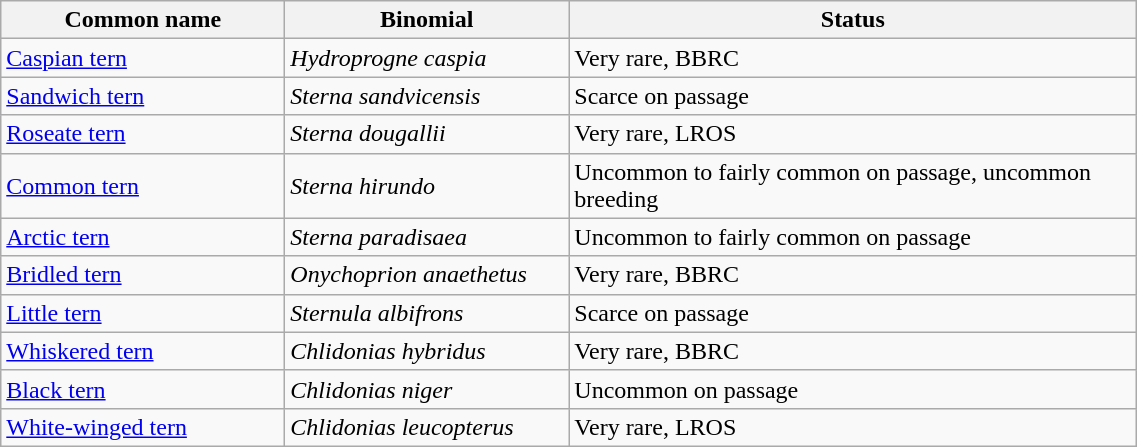<table width=60% class="wikitable">
<tr>
<th width=25%>Common name</th>
<th width=25%>Binomial</th>
<th width=50%>Status</th>
</tr>
<tr>
<td><a href='#'>Caspian tern</a></td>
<td><em>Hydroprogne caspia</em></td>
<td>Very rare, BBRC</td>
</tr>
<tr>
<td><a href='#'>Sandwich tern</a></td>
<td><em>Sterna sandvicensis</em></td>
<td>Scarce on passage</td>
</tr>
<tr>
<td><a href='#'>Roseate tern</a></td>
<td><em>Sterna dougallii</em></td>
<td>Very rare, LROS</td>
</tr>
<tr>
<td><a href='#'>Common tern</a></td>
<td><em>Sterna hirundo</em></td>
<td>Uncommon to fairly common on passage, uncommon breeding</td>
</tr>
<tr>
<td><a href='#'>Arctic tern</a></td>
<td><em>Sterna paradisaea</em></td>
<td>Uncommon to fairly common on passage</td>
</tr>
<tr>
<td><a href='#'>Bridled tern</a></td>
<td><em>Onychoprion anaethetus</em></td>
<td>Very rare, BBRC</td>
</tr>
<tr>
<td><a href='#'>Little tern</a></td>
<td><em>Sternula albifrons</em></td>
<td>Scarce on passage</td>
</tr>
<tr>
<td><a href='#'>Whiskered tern</a></td>
<td><em>Chlidonias hybridus</em></td>
<td>Very rare, BBRC</td>
</tr>
<tr>
<td><a href='#'>Black tern</a></td>
<td><em>Chlidonias niger</em></td>
<td>Uncommon on passage</td>
</tr>
<tr>
<td><a href='#'>White-winged tern</a></td>
<td><em>Chlidonias leucopterus</em></td>
<td>Very rare, LROS</td>
</tr>
</table>
